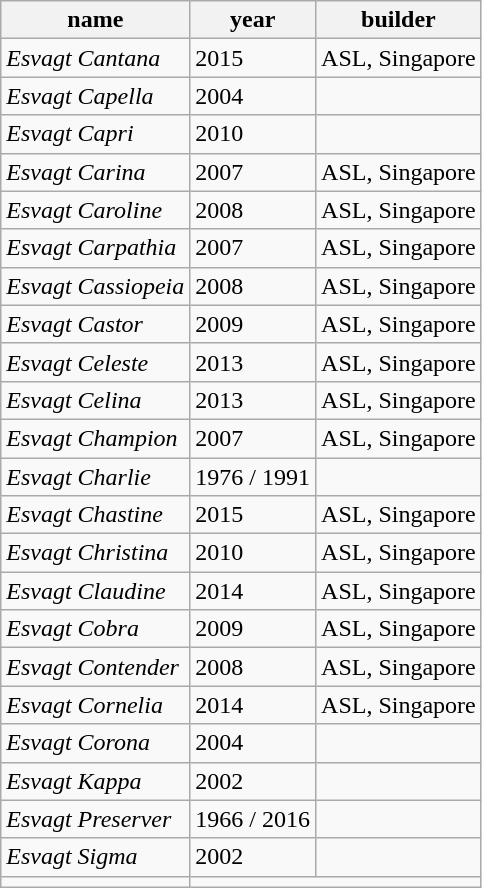<table class="wikitable sortable">
<tr>
<th>name</th>
<th>year</th>
<th>builder</th>
</tr>
<tr>
<td><em>Esvagt Cantana</em></td>
<td>2015</td>
<td>ASL, Singapore</td>
</tr>
<tr>
<td><em>Esvagt Capella</em></td>
<td>2004</td>
<td></td>
</tr>
<tr>
<td><em>Esvagt Capri</em></td>
<td>2010</td>
<td></td>
</tr>
<tr>
<td><em>Esvagt Carina</em></td>
<td>2007</td>
<td>ASL, Singapore</td>
</tr>
<tr>
<td><em>Esvagt Caroline</em></td>
<td>2008</td>
<td>ASL, Singapore</td>
</tr>
<tr>
<td><em>Esvagt Carpathia</em></td>
<td>2007</td>
<td>ASL, Singapore</td>
</tr>
<tr>
<td><em>Esvagt Cassiopeia</em></td>
<td>2008</td>
<td>ASL, Singapore</td>
</tr>
<tr>
<td><em>Esvagt Castor</em></td>
<td>2009</td>
<td>ASL, Singapore</td>
</tr>
<tr>
<td><em>Esvagt Celeste</em></td>
<td>2013</td>
<td>ASL, Singapore</td>
</tr>
<tr>
<td><em>Esvagt Celina</em></td>
<td>2013</td>
<td>ASL, Singapore</td>
</tr>
<tr>
<td><em>Esvagt Champion</em></td>
<td>2007</td>
<td>ASL, Singapore</td>
</tr>
<tr>
<td><em>Esvagt Charlie</em></td>
<td>1976 / 1991</td>
<td></td>
</tr>
<tr>
<td><em>Esvagt Chastine</em></td>
<td>2015</td>
<td>ASL, Singapore</td>
</tr>
<tr>
<td><em>Esvagt Christina</em></td>
<td>2010</td>
<td>ASL, Singapore</td>
</tr>
<tr>
<td><em>Esvagt Claudine</em></td>
<td>2014</td>
<td>ASL, Singapore</td>
</tr>
<tr>
<td><em>Esvagt Cobra</em></td>
<td>2009</td>
<td>ASL, Singapore</td>
</tr>
<tr>
<td><em>Esvagt Contender</em></td>
<td>2008</td>
<td>ASL, Singapore</td>
</tr>
<tr>
<td><em>Esvagt Cornelia</em></td>
<td>2014</td>
<td>ASL, Singapore</td>
</tr>
<tr>
<td><em>Esvagt Corona</em></td>
<td>2004</td>
<td></td>
</tr>
<tr>
<td><em>Esvagt Kappa</em></td>
<td>2002</td>
<td></td>
</tr>
<tr>
<td><em>Esvagt Preserver</em></td>
<td>1966 / 2016</td>
<td></td>
</tr>
<tr>
<td><em>Esvagt Sigma</em></td>
<td>2002</td>
<td></td>
</tr>
<tr>
<td></td>
</tr>
</table>
